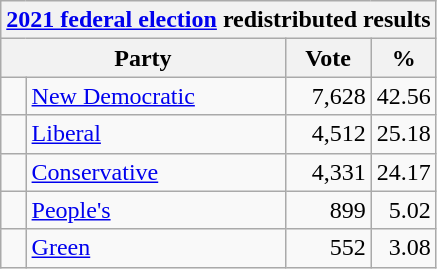<table class="wikitable">
<tr>
<th colspan="4"><a href='#'>2021 federal election</a> redistributed results</th>
</tr>
<tr>
<th bgcolor="#DDDDFF" width="130px" colspan="2">Party</th>
<th bgcolor="#DDDDFF" width="50px">Vote</th>
<th bgcolor="#DDDDFF" width="30px">%</th>
</tr>
<tr>
<td> </td>
<td><a href='#'>New Democratic</a></td>
<td align=right>7,628</td>
<td align=right>42.56</td>
</tr>
<tr>
<td> </td>
<td><a href='#'>Liberal</a></td>
<td align=right>4,512</td>
<td align=right>25.18</td>
</tr>
<tr>
<td> </td>
<td><a href='#'>Conservative</a></td>
<td align=right>4,331</td>
<td align=right>24.17</td>
</tr>
<tr>
<td> </td>
<td><a href='#'>People's</a></td>
<td align=right>899</td>
<td align=right>5.02</td>
</tr>
<tr>
<td> </td>
<td><a href='#'>Green</a></td>
<td align=right>552</td>
<td align=right>3.08</td>
</tr>
</table>
